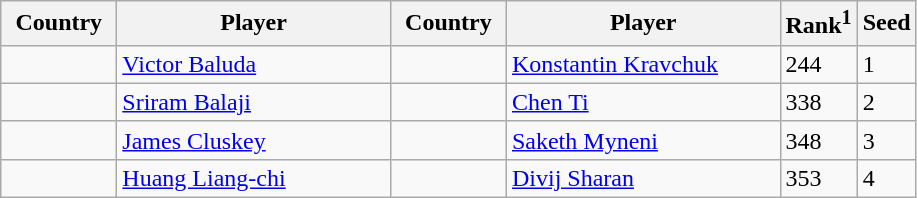<table class="sortable wikitable">
<tr>
<th width="70">Country</th>
<th width="175">Player</th>
<th width="70">Country</th>
<th width="175">Player</th>
<th>Rank<sup>1</sup></th>
<th>Seed</th>
</tr>
<tr>
<td></td>
<td><a href='#'>Victor Baluda</a></td>
<td></td>
<td><a href='#'>Konstantin Kravchuk</a></td>
<td>244</td>
<td>1</td>
</tr>
<tr>
<td></td>
<td><a href='#'>Sriram Balaji</a></td>
<td></td>
<td><a href='#'>Chen Ti</a></td>
<td>338</td>
<td>2</td>
</tr>
<tr>
<td></td>
<td><a href='#'>James Cluskey</a></td>
<td></td>
<td><a href='#'>Saketh Myneni</a></td>
<td>348</td>
<td>3</td>
</tr>
<tr>
<td></td>
<td><a href='#'>Huang Liang-chi</a></td>
<td></td>
<td><a href='#'>Divij Sharan</a></td>
<td>353</td>
<td>4</td>
</tr>
</table>
